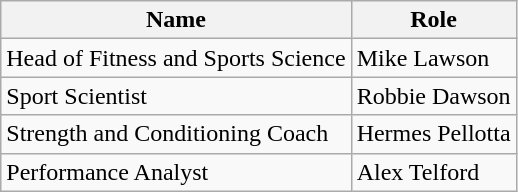<table class="wikitable">
<tr>
<th>Name</th>
<th>Role</th>
</tr>
<tr>
<td>Head of Fitness and Sports Science</td>
<td>Mike Lawson</td>
</tr>
<tr>
<td>Sport Scientist</td>
<td>Robbie Dawson</td>
</tr>
<tr>
<td>Strength and Conditioning Coach</td>
<td>Hermes Pellotta</td>
</tr>
<tr>
<td>Performance Analyst</td>
<td>Alex Telford</td>
</tr>
</table>
